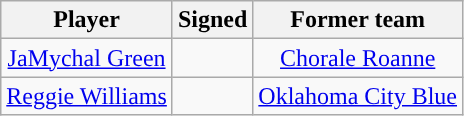<table class="wikitable sortable sortable" style="text-align: center">
<tr>
<th>Player</th>
<th>Signed</th>
<th>Former team</th>
</tr>
<tr style="text-align: center">
<td><a href='#'>JaMychal Green</a></td>
<td></td>
<td> <a href='#'>Chorale Roanne</a></td>
</tr>
<tr style="text-align: center">
<td><a href='#'>Reggie Williams</a></td>
<td></td>
<td><a href='#'>Oklahoma City Blue</a></td>
</tr>
</table>
